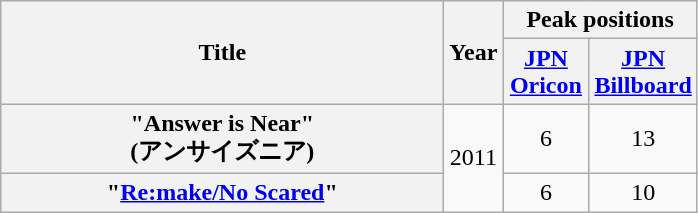<table class="wikitable plainrowheaders" style="text-align:center;">
<tr>
<th scope="col" rowspan="2" style="width:18em;">Title</th>
<th scope="col" rowspan="2">Year</th>
<th scope="col" colspan="2">Peak positions</th>
</tr>
<tr>
<th style="width:50px;" scope="col"><a href='#'>JPN<br>Oricon</a></th>
<th style="width:50px;" scope="col"><a href='#'>JPN<br>Billboard</a></th>
</tr>
<tr>
<th scope="row">"Answer is Near" <br>(アンサイズニア)</th>
<td rowspan="2">2011</td>
<td>6</td>
<td>13</td>
</tr>
<tr>
<th scope="row">"<a href='#'>Re:make/No Scared</a>"</th>
<td>6</td>
<td>10</td>
</tr>
</table>
